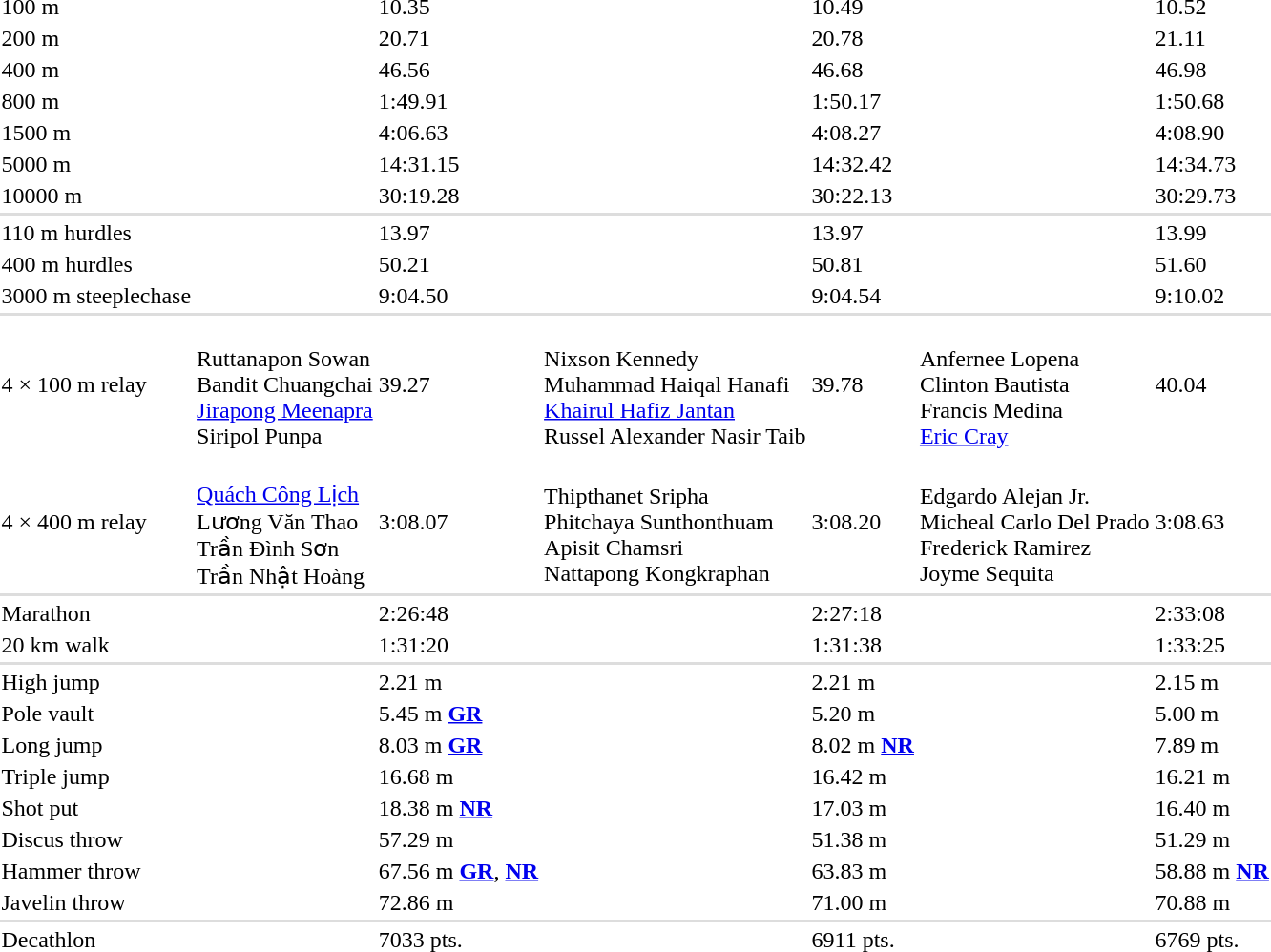<table>
<tr>
<td>100 m<br></td>
<td></td>
<td>10.35</td>
<td></td>
<td>10.49</td>
<td></td>
<td>10.52</td>
</tr>
<tr>
<td>200 m<br></td>
<td></td>
<td>20.71</td>
<td></td>
<td>20.78</td>
<td></td>
<td>21.11</td>
</tr>
<tr>
<td>400 m<br></td>
<td></td>
<td>46.56</td>
<td></td>
<td>46.68</td>
<td></td>
<td>46.98</td>
</tr>
<tr>
<td>800 m<br></td>
<td></td>
<td>1:49.91</td>
<td></td>
<td>1:50.17</td>
<td></td>
<td>1:50.68</td>
</tr>
<tr>
<td>1500 m<br></td>
<td></td>
<td>4:06.63</td>
<td></td>
<td>4:08.27</td>
<td></td>
<td>4:08.90</td>
</tr>
<tr>
<td>5000 m<br></td>
<td></td>
<td>14:31.15</td>
<td></td>
<td>14:32.42</td>
<td></td>
<td>14:34.73</td>
</tr>
<tr>
<td>10000 m<br></td>
<td></td>
<td>30:19.28</td>
<td></td>
<td>30:22.13</td>
<td></td>
<td>30:29.73</td>
</tr>
<tr style="background-color:#dddddd;">
<td colspan="7"></td>
</tr>
<tr>
<td>110 m hurdles<br></td>
<td></td>
<td>13.97</td>
<td></td>
<td>13.97</td>
<td></td>
<td>13.99</td>
</tr>
<tr>
<td>400 m hurdles<br></td>
<td></td>
<td>50.21</td>
<td></td>
<td>50.81</td>
<td></td>
<td>51.60</td>
</tr>
<tr>
<td>3000 m steeplechase</td>
<td></td>
<td>9:04.50</td>
<td></td>
<td>9:04.54</td>
<td></td>
<td>9:10.02</td>
</tr>
<tr style="background-color:#dddddd;">
<td colspan="7"></td>
</tr>
<tr>
<td>4 × 100 m relay</td>
<td><br>Ruttanapon Sowan<br>Bandit Chuangchai<br><a href='#'>Jirapong Meenapra</a><br>Siripol Punpa</td>
<td>39.27</td>
<td><br>Nixson Kennedy<br>Muhammad Haiqal Hanafi<br><a href='#'>Khairul Hafiz Jantan</a><br>Russel Alexander Nasir Taib</td>
<td>39.78</td>
<td><br>Anfernee Lopena<br>Clinton Bautista<br>Francis Medina<br><a href='#'>Eric Cray</a></td>
<td>40.04</td>
</tr>
<tr>
<td>4 × 400 m relay</td>
<td><br><a href='#'>Quách Công Lịch</a><br>Lương Văn Thao<br>Trần Đình Sơn<br>Trần Nhật Hoàng</td>
<td>3:08.07</td>
<td><br>Thipthanet Sripha<br>Phitchaya Sunthonthuam<br>Apisit Chamsri<br>Nattapong Kongkraphan</td>
<td>3:08.20</td>
<td><br>Edgardo Alejan Jr.<br>Micheal Carlo Del Prado<br>Frederick Ramirez<br>Joyme Sequita</td>
<td>3:08.63</td>
</tr>
<tr style="background-color:#dddddd;">
<td colspan="7"></td>
</tr>
<tr>
<td>Marathon</td>
<td></td>
<td>2:26:48</td>
<td></td>
<td>2:27:18</td>
<td></td>
<td>2:33:08</td>
</tr>
<tr>
<td>20 km walk</td>
<td></td>
<td>1:31:20</td>
<td></td>
<td>1:31:38</td>
<td></td>
<td>1:33:25</td>
</tr>
<tr style="background-color:#dddddd;">
<td colspan="7"></td>
</tr>
<tr>
<td>High jump</td>
<td></td>
<td>2.21 m</td>
<td></td>
<td>2.21 m</td>
<td></td>
<td>2.15 m</td>
</tr>
<tr>
<td>Pole vault</td>
<td></td>
<td>5.45 m <strong><a href='#'>GR</a></strong></td>
<td></td>
<td>5.20 m</td>
<td></td>
<td>5.00 m</td>
</tr>
<tr>
<td>Long jump</td>
<td></td>
<td>8.03 m <strong><a href='#'>GR</a></strong></td>
<td></td>
<td>8.02 m <strong><a href='#'>NR</a></strong></td>
<td></td>
<td>7.89 m</td>
</tr>
<tr>
<td>Triple jump</td>
<td></td>
<td>16.68 m</td>
<td></td>
<td>16.42 m</td>
<td></td>
<td>16.21 m</td>
</tr>
<tr>
<td>Shot put</td>
<td></td>
<td>18.38 m <strong><a href='#'>NR</a></strong></td>
<td></td>
<td>17.03 m</td>
<td></td>
<td>16.40 m</td>
</tr>
<tr>
<td>Discus throw</td>
<td></td>
<td>57.29 m</td>
<td></td>
<td>51.38 m</td>
<td></td>
<td>51.29 m</td>
</tr>
<tr>
<td>Hammer throw</td>
<td></td>
<td>67.56 m <strong><a href='#'>GR</a></strong>, <strong><a href='#'>NR</a></strong></td>
<td></td>
<td>63.83 m</td>
<td></td>
<td>58.88 m <strong><a href='#'>NR</a></strong></td>
</tr>
<tr>
<td>Javelin throw</td>
<td></td>
<td>72.86 m</td>
<td></td>
<td>71.00 m</td>
<td></td>
<td>70.88 m</td>
</tr>
<tr style="background-color:#dddddd;">
<td colspan="7"></td>
</tr>
<tr>
<td>Decathlon</td>
<td></td>
<td>7033 pts.</td>
<td></td>
<td>6911 pts.</td>
<td></td>
<td>6769 pts.</td>
</tr>
</table>
